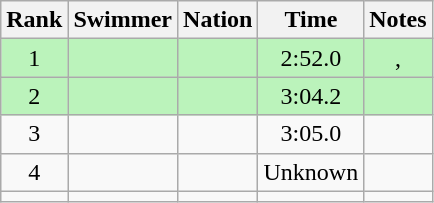<table class="wikitable sortable" style="text-align:center">
<tr>
<th>Rank</th>
<th>Swimmer</th>
<th>Nation</th>
<th>Time</th>
<th>Notes</th>
</tr>
<tr style="background:#bbf3bb;">
<td>1</td>
<td align=left></td>
<td align=left></td>
<td>2:52.0</td>
<td>, </td>
</tr>
<tr style="background:#bbf3bb;">
<td>2</td>
<td align=left></td>
<td align=left></td>
<td>3:04.2</td>
<td></td>
</tr>
<tr>
<td>3</td>
<td align=left></td>
<td align=left></td>
<td>3:05.0</td>
<td></td>
</tr>
<tr>
<td>4</td>
<td align=left></td>
<td align=left></td>
<td>Unknown</td>
<td></td>
</tr>
<tr>
<td></td>
<td align=left></td>
<td align=left></td>
<td></td>
<td></td>
</tr>
</table>
